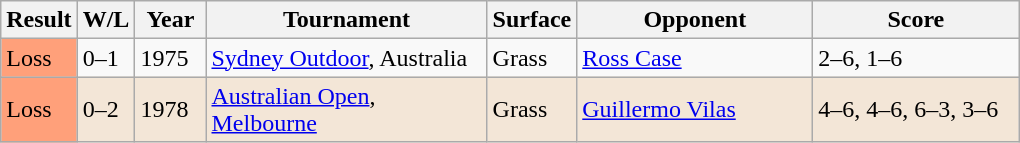<table class="sortable wikitable">
<tr>
<th style="width:40px">Result</th>
<th style="width:30px" class="unsortable">W/L</th>
<th style="width:40px">Year</th>
<th style="width:180px">Tournament</th>
<th style="width:50px">Surface</th>
<th style="width:150px">Opponent</th>
<th style="width:130px" class="unsortable">Score</th>
</tr>
<tr>
<td style="background:#ffa07a;">Loss</td>
<td>0–1</td>
<td>1975</td>
<td><a href='#'>Sydney Outdoor</a>, Australia</td>
<td>Grass</td>
<td> <a href='#'>Ross Case</a></td>
<td>2–6, 1–6</td>
</tr>
<tr style="background:#f3e6d7;">
<td style="background:#ffa07a;">Loss</td>
<td>0–2</td>
<td>1978</td>
<td><a href='#'>Australian Open</a>, <a href='#'>Melbourne</a></td>
<td>Grass</td>
<td> <a href='#'>Guillermo Vilas</a></td>
<td>4–6, 4–6, 6–3, 3–6</td>
</tr>
</table>
